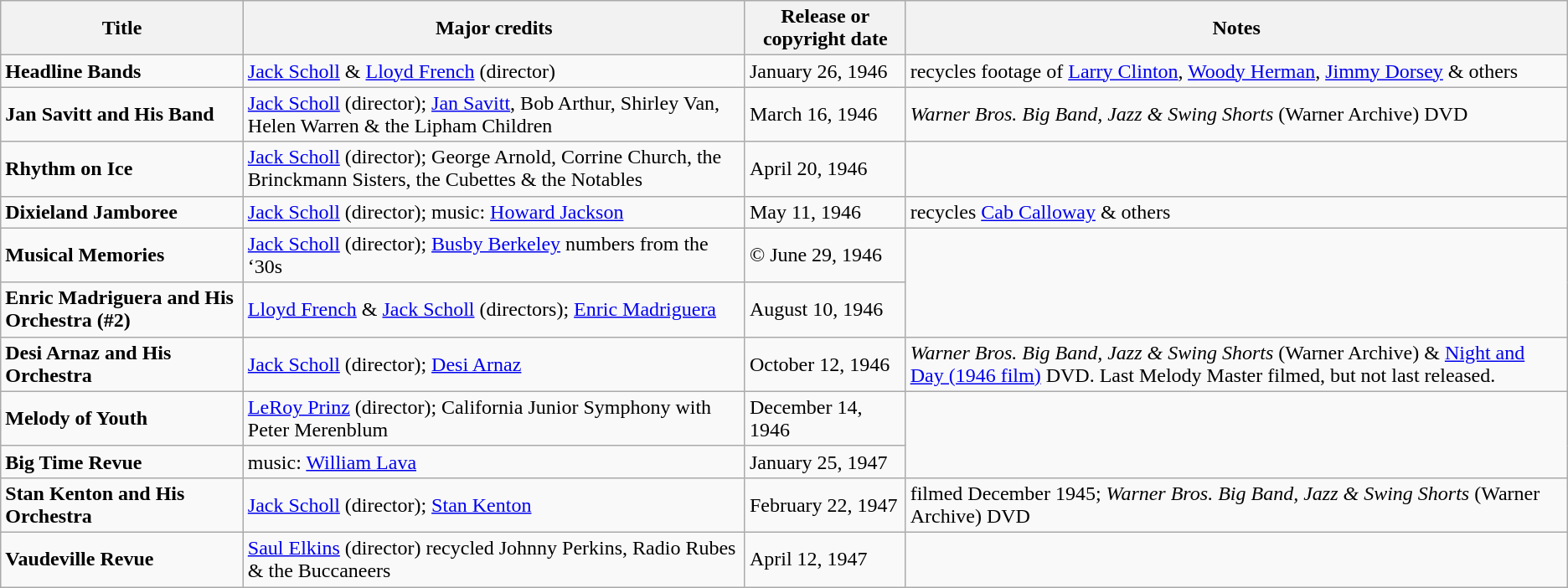<table class="wikitable sortable" border="1">
<tr>
<th>Title</th>
<th>Major credits</th>
<th>Release or copyright date</th>
<th>Notes</th>
</tr>
<tr>
<td><strong>Headline Bands</strong></td>
<td><a href='#'>Jack Scholl</a> & <a href='#'>Lloyd French</a> (director)</td>
<td>January 26, 1946</td>
<td>recycles footage of <a href='#'>Larry Clinton</a>, <a href='#'>Woody Herman</a>, <a href='#'>Jimmy Dorsey</a> & others</td>
</tr>
<tr>
<td><strong>Jan Savitt and His Band</strong></td>
<td><a href='#'>Jack Scholl</a> (director); <a href='#'>Jan Savitt</a>, Bob Arthur, Shirley Van, Helen Warren & the Lipham Children</td>
<td>March 16, 1946</td>
<td><em>Warner Bros. Big Band, Jazz & Swing Shorts</em> (Warner Archive) DVD</td>
</tr>
<tr>
<td><strong>Rhythm on Ice</strong></td>
<td><a href='#'>Jack Scholl</a> (director); George Arnold, Corrine Church, the Brinckmann Sisters, the Cubettes & the Notables</td>
<td>April 20, 1946</td>
</tr>
<tr>
<td><strong>Dixieland Jamboree</strong></td>
<td><a href='#'>Jack Scholl</a> (director); music: <a href='#'>Howard Jackson</a></td>
<td>May 11, 1946</td>
<td>recycles <a href='#'>Cab Calloway</a> & others</td>
</tr>
<tr>
<td><strong>Musical Memories</strong></td>
<td><a href='#'>Jack Scholl</a> (director); <a href='#'>Busby Berkeley</a> numbers from the ‘30s</td>
<td>© June 29, 1946</td>
</tr>
<tr>
<td><strong>Enric Madriguera and His Orchestra (#2)</strong></td>
<td><a href='#'>Lloyd French</a> & <a href='#'>Jack Scholl</a> (directors); <a href='#'>Enric Madriguera</a></td>
<td>August 10, 1946</td>
</tr>
<tr>
<td><strong>Desi Arnaz and His Orchestra</strong></td>
<td><a href='#'>Jack Scholl</a> (director); <a href='#'>Desi Arnaz</a></td>
<td>October 12, 1946</td>
<td><em>Warner Bros. Big Band, Jazz & Swing Shorts</em> (Warner Archive) & <a href='#'>Night and Day (1946 film)</a> DVD. Last Melody Master filmed, but not last released.</td>
</tr>
<tr>
<td><strong>Melody of Youth</strong></td>
<td><a href='#'>LeRoy Prinz</a> (director); California Junior Symphony with Peter Merenblum</td>
<td>December 14, 1946</td>
</tr>
<tr>
<td><strong>Big Time Revue</strong></td>
<td>music: <a href='#'>William Lava</a></td>
<td>January 25, 1947</td>
</tr>
<tr>
<td><strong>Stan Kenton and His Orchestra</strong></td>
<td><a href='#'>Jack Scholl</a> (director); <a href='#'>Stan Kenton</a></td>
<td>February 22, 1947</td>
<td>filmed December 1945; <em>Warner Bros. Big Band, Jazz & Swing Shorts</em> (Warner Archive) DVD</td>
</tr>
<tr>
<td><strong>Vaudeville Revue</strong></td>
<td><a href='#'>Saul Elkins</a> (director) recycled Johnny Perkins, Radio Rubes & the Buccaneers</td>
<td>April 12, 1947</td>
</tr>
</table>
